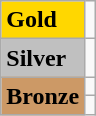<table class="wikitable">
<tr>
<td bgcolor="gold"><strong>Gold</strong></td>
<td></td>
</tr>
<tr>
<td bgcolor="silver"><strong>Silver</strong></td>
<td></td>
</tr>
<tr>
<td rowspan="2" bgcolor="#cc9966"><strong>Bronze</strong></td>
<td></td>
</tr>
<tr>
<td></td>
</tr>
</table>
